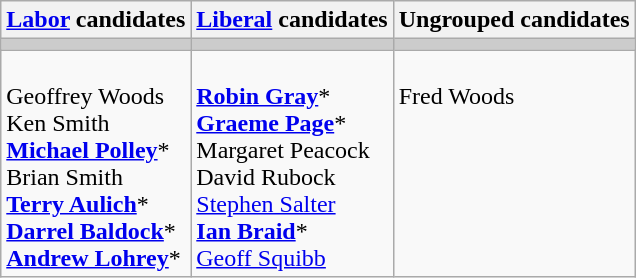<table class="wikitable">
<tr>
<th><a href='#'>Labor</a> candidates</th>
<th><a href='#'>Liberal</a> candidates</th>
<th>Ungrouped candidates</th>
</tr>
<tr bgcolor="#cccccc">
<td></td>
<td></td>
<td></td>
</tr>
<tr>
<td><br>Geoffrey Woods<br>
Ken Smith<br>
<strong><a href='#'>Michael Polley</a></strong>*<br>
Brian Smith<br>
<strong><a href='#'>Terry Aulich</a></strong>*<br>
<strong><a href='#'>Darrel Baldock</a></strong>*<br>
<strong><a href='#'>Andrew Lohrey</a></strong>*</td>
<td><br><strong><a href='#'>Robin Gray</a></strong>*<br>
<strong><a href='#'>Graeme Page</a></strong>*<br>
Margaret Peacock<br>
David Rubock<br>
<a href='#'>Stephen Salter</a><br>
<strong><a href='#'>Ian Braid</a></strong>*<br>
<a href='#'>Geoff Squibb</a></td>
<td valign=top><br>Fred Woods</td>
</tr>
</table>
